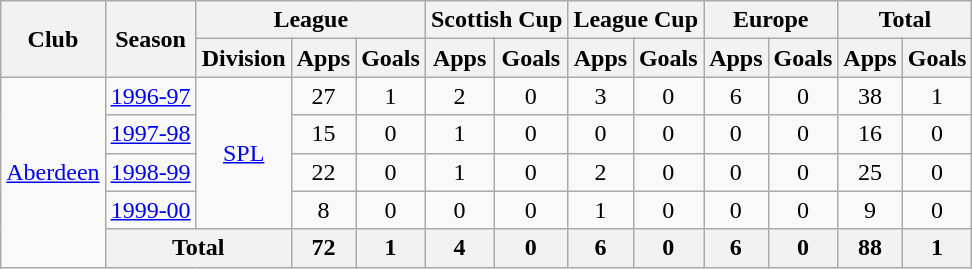<table class="wikitable" style="text-align:center">
<tr>
<th rowspan="2">Club</th>
<th rowspan="2">Season</th>
<th colspan="3">League</th>
<th colspan="2">Scottish Cup</th>
<th colspan="2">League Cup</th>
<th colspan="2">Europe</th>
<th colspan="2">Total</th>
</tr>
<tr>
<th>Division</th>
<th>Apps</th>
<th>Goals</th>
<th>Apps</th>
<th>Goals</th>
<th>Apps</th>
<th>Goals</th>
<th>Apps</th>
<th>Goals</th>
<th>Apps</th>
<th>Goals</th>
</tr>
<tr>
<td rowspan="5"><a href='#'>Aberdeen</a></td>
<td><a href='#'>1996-97</a></td>
<td rowspan="4"><a href='#'>SPL</a></td>
<td>27</td>
<td>1</td>
<td>2</td>
<td>0</td>
<td>3</td>
<td>0</td>
<td>6</td>
<td>0</td>
<td>38</td>
<td>1</td>
</tr>
<tr>
<td><a href='#'>1997-98</a></td>
<td>15</td>
<td>0</td>
<td>1</td>
<td>0</td>
<td>0</td>
<td>0</td>
<td>0</td>
<td>0</td>
<td>16</td>
<td>0</td>
</tr>
<tr>
<td><a href='#'>1998-99</a></td>
<td>22</td>
<td>0</td>
<td>1</td>
<td>0</td>
<td>2</td>
<td>0</td>
<td>0</td>
<td>0</td>
<td>25</td>
<td>0</td>
</tr>
<tr>
<td><a href='#'>1999-00</a></td>
<td>8</td>
<td>0</td>
<td>0</td>
<td>0</td>
<td>1</td>
<td>0</td>
<td>0</td>
<td>0</td>
<td>9</td>
<td>0</td>
</tr>
<tr>
<th colspan="2">Total</th>
<th>72</th>
<th>1</th>
<th>4</th>
<th>0</th>
<th>6</th>
<th>0</th>
<th>6</th>
<th>0</th>
<th>88</th>
<th>1</th>
</tr>
</table>
